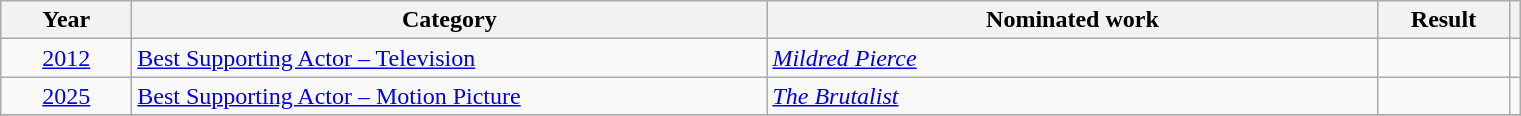<table class=wikitable>
<tr>
<th scope="col" style="width:5em;">Year</th>
<th scope="col" style="width:26em;">Category</th>
<th scope="col" style="width:25em;">Nominated work</th>
<th scope="col" style="width:5em;">Result</th>
<th></th>
</tr>
<tr>
<td style="text-align:center;"><a href='#'>2012</a></td>
<td><a href='#'>Best Supporting Actor – Television</a></td>
<td><em><a href='#'>Mildred Pierce</a></em></td>
<td></td>
<td style="text-align:center;"></td>
</tr>
<tr>
<td style="text-align:center;"><a href='#'>2025</a></td>
<td><a href='#'>Best Supporting Actor – Motion Picture</a></td>
<td><em><a href='#'>The Brutalist</a></em></td>
<td></td>
<td style="text-align:center;"></td>
</tr>
<tr>
</tr>
</table>
